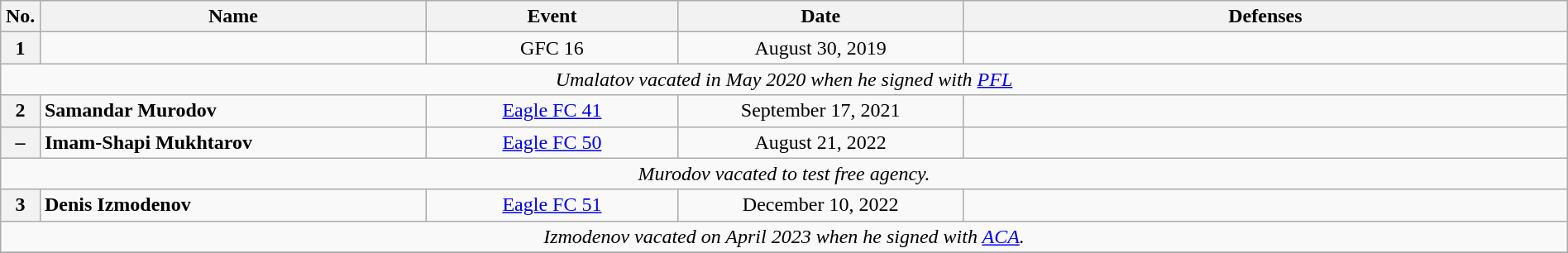<table class="wikitable" width=100%>
<tr>
<th width=1%>No.</th>
<th width=23%>Name</th>
<th width=15%>Event</th>
<th width=17%>Date</th>
<th width=36%>Defenses</th>
</tr>
<tr>
<th>1</th>
<td align=left><br></td>
<td align=center>GFC 16<br></td>
<td align=center>August 30, 2019</td>
<td></td>
</tr>
<tr>
<td colspan="5" align="center"><em>Umalatov vacated in May 2020 when he signed with <a href='#'>PFL</a></em></td>
</tr>
<tr>
<th>2</th>
<td align=left> <strong>Samandar Murodov</strong><br></td>
<td align=center><a href='#'>Eagle FC 41</a><br></td>
<td align=center>September 17, 2021</td>
<td></td>
</tr>
<tr>
<th>–</th>
<td align=left> <strong>Imam-Shapi Mukhtarov</strong><br></td>
<td align=center><a href='#'>Eagle FC 50</a><br></td>
<td align=center>August 21, 2022</td>
<td></td>
</tr>
<tr>
<td colspan="5" align="center"><em>Murodov vacated to test free agency.</em></td>
</tr>
<tr>
<th>3</th>
<td align=left> <strong>Denis Izmodenov</strong><br></td>
<td align=center><a href='#'>Eagle FC 51</a><br></td>
<td align=center>December 10, 2022</td>
<td></td>
</tr>
<tr>
<td colspan="5" align="center"><em>Izmodenov vacated on April 2023 when he signed with <a href='#'>ACA</a>.</em> </td>
</tr>
<tr>
</tr>
</table>
